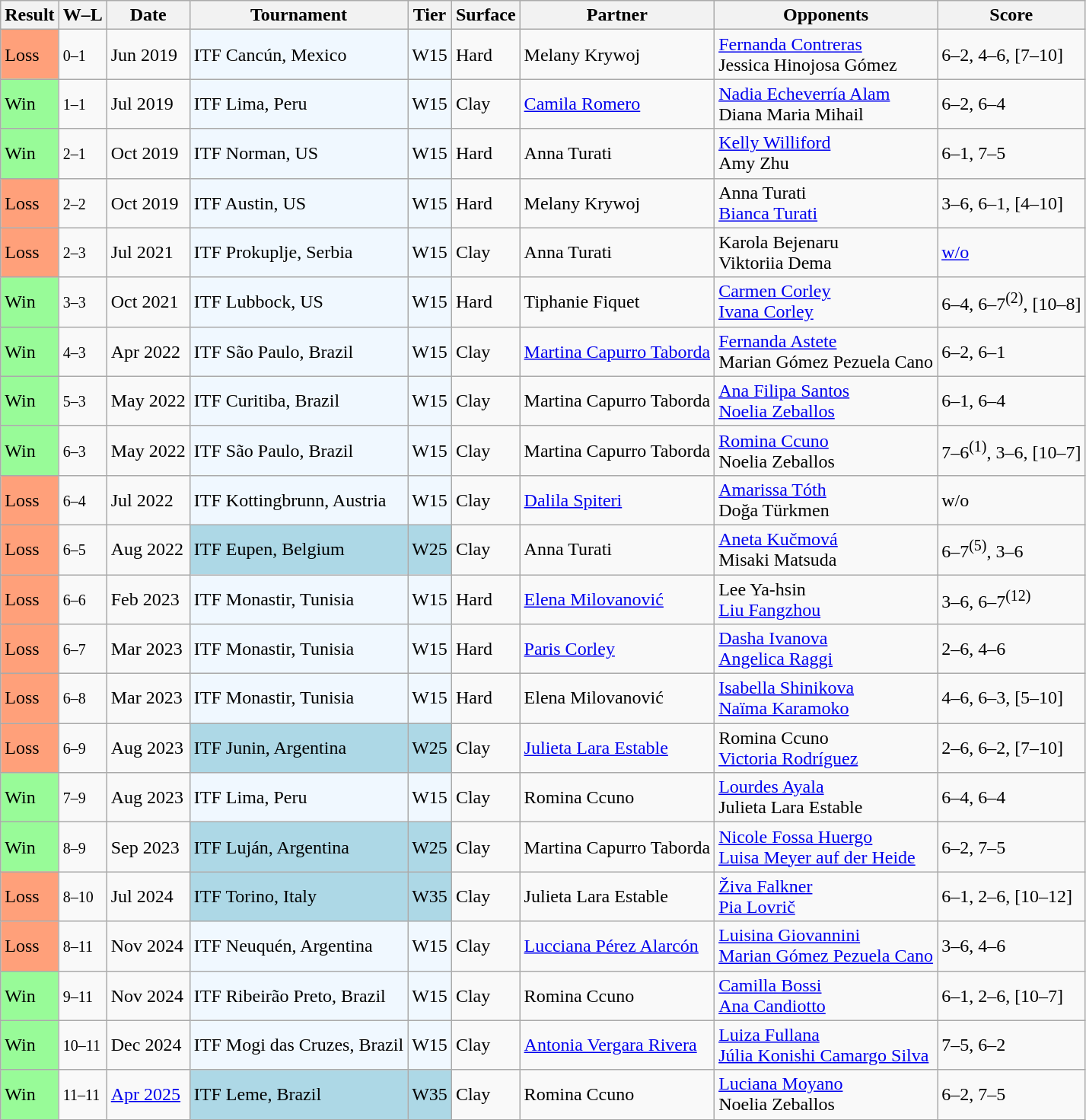<table class="sortable wikitable">
<tr>
<th>Result</th>
<th class="unsortable">W–L</th>
<th>Date</th>
<th>Tournament</th>
<th>Tier</th>
<th>Surface</th>
<th>Partner</th>
<th>Opponents</th>
<th class="unsortable">Score</th>
</tr>
<tr>
<td style="background:#ffa07a;">Loss</td>
<td><small>0–1</small></td>
<td>Jun 2019</td>
<td style="background:#f0f8ff;">ITF Cancún, Mexico</td>
<td style="background:#f0f8ff;">W15</td>
<td>Hard</td>
<td> Melany Krywoj</td>
<td> <a href='#'>Fernanda Contreras</a> <br>  Jessica Hinojosa Gómez</td>
<td>6–2, 4–6, [7–10]</td>
</tr>
<tr>
<td style="background:#98fb98;">Win</td>
<td><small>1–1</small></td>
<td>Jul 2019</td>
<td style="background:#f0f8ff;">ITF Lima, Peru</td>
<td style="background:#f0f8ff;">W15</td>
<td>Clay</td>
<td> <a href='#'>Camila Romero</a></td>
<td> <a href='#'>Nadia Echeverría Alam</a> <br>  Diana Maria Mihail</td>
<td>6–2, 6–4</td>
</tr>
<tr>
<td style="background:#98fb98;">Win</td>
<td><small>2–1</small></td>
<td>Oct 2019</td>
<td style="background:#f0f8ff;">ITF Norman, US</td>
<td style="background:#f0f8ff;">W15</td>
<td>Hard</td>
<td> Anna Turati</td>
<td> <a href='#'>Kelly Williford</a> <br>  Amy Zhu</td>
<td>6–1, 7–5</td>
</tr>
<tr>
<td style="background:#ffa07a;">Loss</td>
<td><small>2–2</small></td>
<td>Oct 2019</td>
<td style="background:#f0f8ff;">ITF Austin, US</td>
<td style="background:#f0f8ff;">W15</td>
<td>Hard</td>
<td> Melany Krywoj</td>
<td> Anna Turati <br>  <a href='#'>Bianca Turati</a></td>
<td>3–6, 6–1, [4–10]</td>
</tr>
<tr>
<td style="background:#ffa07a;">Loss</td>
<td><small>2–3</small></td>
<td>Jul 2021</td>
<td style="background:#f0f8ff;">ITF Prokuplje, Serbia</td>
<td style="background:#f0f8ff;">W15</td>
<td>Clay</td>
<td> Anna Turati</td>
<td> Karola Bejenaru <br>  Viktoriia Dema</td>
<td><a href='#'>w/o</a></td>
</tr>
<tr>
<td style="background:#98fb98;">Win</td>
<td><small>3–3</small></td>
<td>Oct 2021</td>
<td style="background:#f0f8ff;">ITF Lubbock, US</td>
<td style="background:#f0f8ff;">W15</td>
<td>Hard</td>
<td> Tiphanie Fiquet</td>
<td> <a href='#'>Carmen Corley</a> <br>  <a href='#'>Ivana Corley</a></td>
<td>6–4, 6–7<sup>(2)</sup>, [10–8]</td>
</tr>
<tr>
<td style="background:#98fb98;">Win</td>
<td><small>4–3</small></td>
<td>Apr 2022</td>
<td style="background:#f0f8ff;">ITF São Paulo, Brazil</td>
<td style="background:#f0f8ff;">W15</td>
<td>Clay</td>
<td> <a href='#'>Martina Capurro Taborda</a></td>
<td> <a href='#'>Fernanda Astete</a> <br>  Marian Gómez Pezuela Cano</td>
<td>6–2, 6–1</td>
</tr>
<tr>
<td style="background:#98fb98;">Win</td>
<td><small>5–3</small></td>
<td>May 2022</td>
<td style="background:#f0f8ff;">ITF Curitiba, Brazil</td>
<td style="background:#f0f8ff;">W15</td>
<td>Clay</td>
<td> Martina Capurro Taborda</td>
<td> <a href='#'>Ana Filipa Santos</a> <br>  <a href='#'>Noelia Zeballos</a></td>
<td>6–1, 6–4</td>
</tr>
<tr>
<td style="background:#98fb98;">Win</td>
<td><small>6–3</small></td>
<td>May 2022</td>
<td style="background:#f0f8ff;">ITF São Paulo, Brazil</td>
<td style="background:#f0f8ff;">W15</td>
<td>Clay</td>
<td> Martina Capurro Taborda</td>
<td> <a href='#'>Romina Ccuno</a> <br>  Noelia Zeballos</td>
<td>7–6<sup>(1)</sup>, 3–6, [10–7]</td>
</tr>
<tr>
<td style="background:#ffa07a;">Loss</td>
<td><small>6–4</small></td>
<td>Jul 2022</td>
<td style="background:#f0f8ff;">ITF Kottingbrunn, Austria</td>
<td style="background:#f0f8ff;">W15</td>
<td>Clay</td>
<td> <a href='#'>Dalila Spiteri</a></td>
<td> <a href='#'>Amarissa Tóth</a> <br>  Doğa Türkmen</td>
<td>w/o</td>
</tr>
<tr>
<td style="background:#ffa07a;">Loss</td>
<td><small>6–5</small></td>
<td>Aug 2022</td>
<td style="background:lightblue;">ITF Eupen, Belgium</td>
<td style="background:lightblue;">W25</td>
<td>Clay</td>
<td> Anna Turati</td>
<td> <a href='#'>Aneta Kučmová</a> <br>  Misaki Matsuda</td>
<td>6–7<sup>(5)</sup>, 3–6</td>
</tr>
<tr>
<td style="background:#ffa07a;">Loss</td>
<td><small>6–6</small></td>
<td>Feb 2023</td>
<td style="background:#f0f8ff;">ITF Monastir, Tunisia</td>
<td style="background:#f0f8ff;">W15</td>
<td>Hard</td>
<td> <a href='#'>Elena Milovanović</a></td>
<td> Lee Ya-hsin <br>  <a href='#'>Liu Fangzhou</a></td>
<td>3–6, 6–7<sup>(12)</sup></td>
</tr>
<tr>
<td style="background:#ffa07a;">Loss</td>
<td><small>6–7</small></td>
<td>Mar 2023</td>
<td style="background:#f0f8ff;">ITF Monastir, Tunisia</td>
<td style="background:#f0f8ff;">W15</td>
<td>Hard</td>
<td> <a href='#'>Paris Corley</a></td>
<td> <a href='#'>Dasha Ivanova</a> <br>  <a href='#'>Angelica Raggi</a></td>
<td>2–6, 4–6</td>
</tr>
<tr>
<td style="background:#ffa07a;">Loss</td>
<td><small>6–8</small></td>
<td>Mar 2023</td>
<td style="background:#f0f8ff;">ITF Monastir, Tunisia</td>
<td style="background:#f0f8ff;">W15</td>
<td>Hard</td>
<td> Elena Milovanović</td>
<td> <a href='#'>Isabella Shinikova</a> <br>  <a href='#'>Naïma Karamoko</a></td>
<td>4–6, 6–3, [5–10]</td>
</tr>
<tr>
<td style="background:#ffa07a;">Loss</td>
<td><small>6–9</small></td>
<td>Aug 2023</td>
<td style="background:lightblue;">ITF Junin, Argentina</td>
<td style="background:lightblue;">W25</td>
<td>Clay</td>
<td> <a href='#'>Julieta Lara Estable</a></td>
<td> Romina Ccuno <br>  <a href='#'>Victoria Rodríguez</a></td>
<td>2–6, 6–2, [7–10]</td>
</tr>
<tr>
<td style="background:#98fb98;">Win</td>
<td><small>7–9</small></td>
<td>Aug 2023</td>
<td style="background:#f0f8ff;">ITF Lima, Peru</td>
<td style="background:#f0f8ff;">W15</td>
<td>Clay</td>
<td> Romina Ccuno</td>
<td> <a href='#'>Lourdes Ayala</a> <br>  Julieta Lara Estable</td>
<td>6–4, 6–4</td>
</tr>
<tr>
<td style="background:#98fb98;">Win</td>
<td><small>8–9</small></td>
<td>Sep 2023</td>
<td style="background:lightblue;">ITF Luján, Argentina</td>
<td style="background:lightblue;">W25</td>
<td>Clay</td>
<td> Martina Capurro Taborda</td>
<td> <a href='#'>Nicole Fossa Huergo</a> <br>  <a href='#'>Luisa Meyer auf der Heide</a></td>
<td>6–2, 7–5</td>
</tr>
<tr>
<td style="background:#ffa07a;">Loss</td>
<td><small>8–10</small></td>
<td>Jul 2024</td>
<td style="background:lightblue;">ITF Torino, Italy</td>
<td style="background:lightblue;">W35</td>
<td>Clay</td>
<td> Julieta Lara Estable</td>
<td> <a href='#'>Živa Falkner</a> <br>  <a href='#'>Pia Lovrič</a></td>
<td>6–1, 2–6, [10–12]</td>
</tr>
<tr>
<td style="background:#ffa07a;">Loss</td>
<td><small>8–11</small></td>
<td>Nov 2024</td>
<td style="background:#f0f8ff;">ITF Neuquén, Argentina</td>
<td style="background:#f0f8ff;">W15</td>
<td>Clay</td>
<td> <a href='#'>Lucciana Pérez Alarcón</a></td>
<td> <a href='#'>Luisina Giovannini</a> <br>  <a href='#'>Marian Gómez Pezuela Cano</a></td>
<td>3–6, 4–6</td>
</tr>
<tr>
<td style="background:#98fb98;">Win</td>
<td><small>9–11</small></td>
<td>Nov 2024</td>
<td style="background:#f0f8ff;">ITF Ribeirão Preto, Brazil</td>
<td style="background:#f0f8ff;">W15</td>
<td>Clay</td>
<td> Romina Ccuno</td>
<td> <a href='#'>Camilla Bossi</a> <br>  <a href='#'>Ana Candiotto</a></td>
<td>6–1, 2–6, [10–7]</td>
</tr>
<tr>
<td style="background:#98fb98;">Win</td>
<td><small>10–11</small></td>
<td>Dec 2024</td>
<td style="background:#f0f8ff;">ITF Mogi das Cruzes, Brazil</td>
<td style="background:#f0f8ff;">W15</td>
<td>Clay</td>
<td> <a href='#'>Antonia Vergara Rivera</a></td>
<td> <a href='#'>Luiza Fullana</a> <br>  <a href='#'>Júlia Konishi Camargo Silva</a></td>
<td>7–5, 6–2</td>
</tr>
<tr>
<td style="background:#98fb98;">Win</td>
<td><small>11–11</small></td>
<td><a href='#'>Apr 2025</a></td>
<td style="background:lightblue;">ITF Leme, Brazil</td>
<td style="background:lightblue;">W35</td>
<td>Clay</td>
<td> Romina Ccuno</td>
<td> <a href='#'>Luciana Moyano</a> <br>  Noelia Zeballos</td>
<td>6–2, 7–5</td>
</tr>
</table>
